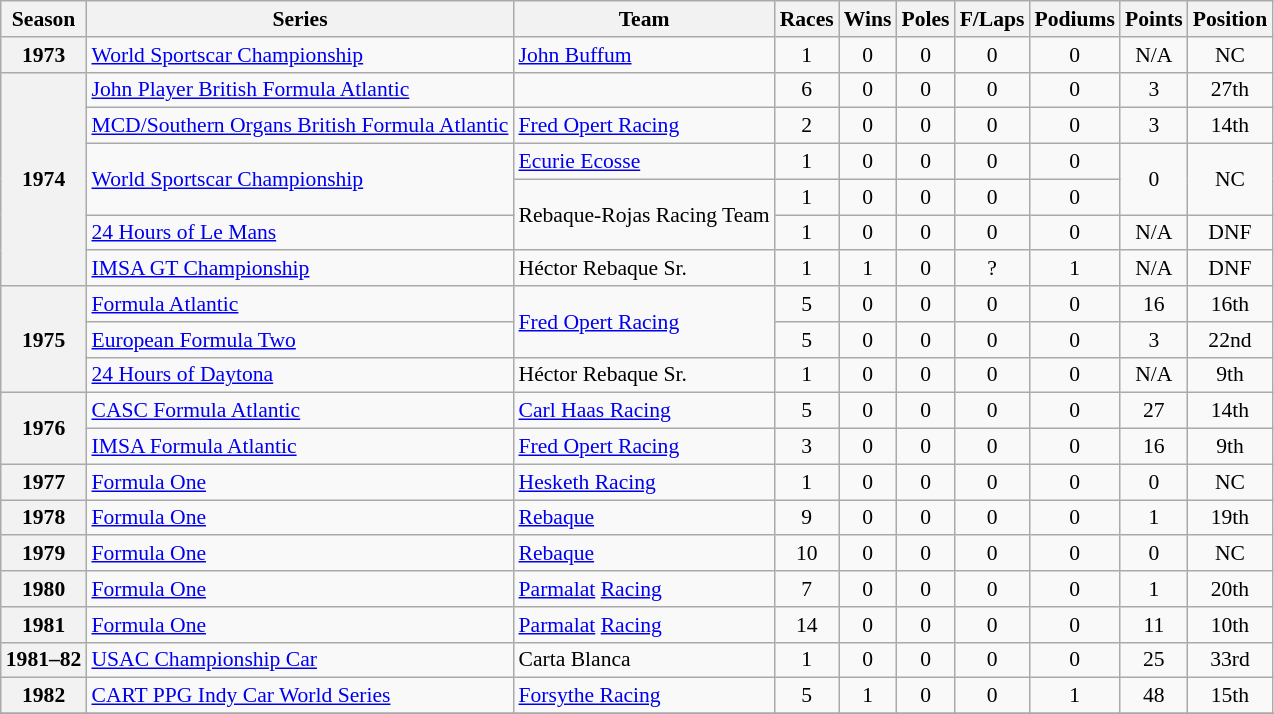<table class="wikitable" style="font-size: 90%; text-align:center">
<tr>
<th>Season</th>
<th>Series</th>
<th>Team</th>
<th>Races</th>
<th>Wins</th>
<th>Poles</th>
<th>F/Laps</th>
<th>Podiums</th>
<th>Points</th>
<th>Position</th>
</tr>
<tr>
<th>1973</th>
<td align=left><a href='#'>World Sportscar Championship</a></td>
<td align=left><a href='#'>John Buffum</a></td>
<td>1</td>
<td>0</td>
<td>0</td>
<td>0</td>
<td>0</td>
<td>N/A</td>
<td>NC</td>
</tr>
<tr>
<th rowspan=6>1974</th>
<td align=left><a href='#'>John Player British Formula Atlantic</a></td>
<td align=left></td>
<td>6</td>
<td>0</td>
<td>0</td>
<td>0</td>
<td>0</td>
<td>3</td>
<td>27th</td>
</tr>
<tr>
<td align=left nowrap><a href='#'>MCD/Southern Organs British Formula Atlantic</a></td>
<td align=left><a href='#'>Fred Opert Racing</a></td>
<td>2</td>
<td>0</td>
<td>0</td>
<td>0</td>
<td>0</td>
<td>3</td>
<td>14th</td>
</tr>
<tr>
<td rowspan="2" style="text-align:left"><a href='#'>World Sportscar Championship</a></td>
<td align=left><a href='#'>Ecurie Ecosse</a></td>
<td>1</td>
<td>0</td>
<td>0</td>
<td>0</td>
<td>0</td>
<td rowspan=2>0</td>
<td rowspan=2>NC</td>
</tr>
<tr>
<td rowspan="2" style="text-align:left" nowrap>Rebaque-Rojas Racing Team</td>
<td>1</td>
<td>0</td>
<td>0</td>
<td>0</td>
<td>0</td>
</tr>
<tr>
<td align=left><a href='#'>24 Hours of Le Mans</a></td>
<td>1</td>
<td>0</td>
<td>0</td>
<td>0</td>
<td>0</td>
<td>N/A</td>
<td>DNF</td>
</tr>
<tr>
<td align=left><a href='#'>IMSA GT Championship</a></td>
<td align=left>Héctor Rebaque Sr.</td>
<td>1</td>
<td>1</td>
<td>0</td>
<td>?</td>
<td>1</td>
<td>N/A</td>
<td>DNF</td>
</tr>
<tr>
<th rowspan=3>1975</th>
<td align=left><a href='#'>Formula Atlantic</a></td>
<td rowspan="2" style="text-align:left"><a href='#'>Fred Opert Racing</a></td>
<td>5</td>
<td>0</td>
<td>0</td>
<td>0</td>
<td>0</td>
<td>16</td>
<td>16th</td>
</tr>
<tr>
<td align=left><a href='#'>European Formula Two</a></td>
<td>5</td>
<td>0</td>
<td>0</td>
<td>0</td>
<td>0</td>
<td>3</td>
<td>22nd</td>
</tr>
<tr>
<td align=left><a href='#'>24 Hours of Daytona</a></td>
<td align=left>Héctor Rebaque Sr.</td>
<td>1</td>
<td>0</td>
<td>0</td>
<td>0</td>
<td>0</td>
<td>N/A</td>
<td>9th</td>
</tr>
<tr>
<th rowspan=2>1976</th>
<td align=left><a href='#'>CASC Formula Atlantic</a></td>
<td align=left><a href='#'>Carl Haas Racing</a></td>
<td>5</td>
<td>0</td>
<td>0</td>
<td>0</td>
<td>0</td>
<td>27</td>
<td>14th</td>
</tr>
<tr>
<td align=left><a href='#'>IMSA Formula Atlantic</a></td>
<td align=left><a href='#'>Fred Opert Racing</a></td>
<td>3</td>
<td>0</td>
<td>0</td>
<td>0</td>
<td>0</td>
<td>16</td>
<td>9th</td>
</tr>
<tr>
<th>1977</th>
<td align=left><a href='#'>Formula One</a></td>
<td align=left><a href='#'>Hesketh Racing</a></td>
<td>1</td>
<td>0</td>
<td>0</td>
<td>0</td>
<td>0</td>
<td>0</td>
<td>NC</td>
</tr>
<tr>
<th>1978</th>
<td align=left><a href='#'>Formula One</a></td>
<td align=left><a href='#'>Rebaque</a></td>
<td>9</td>
<td>0</td>
<td>0</td>
<td>0</td>
<td>0</td>
<td>1</td>
<td>19th</td>
</tr>
<tr>
<th>1979</th>
<td align=left><a href='#'>Formula One</a></td>
<td align=left><a href='#'>Rebaque</a></td>
<td>10</td>
<td>0</td>
<td>0</td>
<td>0</td>
<td>0</td>
<td>0</td>
<td>NC</td>
</tr>
<tr>
<th>1980</th>
<td align=left><a href='#'>Formula One</a></td>
<td align=left><a href='#'>Parmalat</a> <a href='#'>Racing</a></td>
<td>7</td>
<td>0</td>
<td>0</td>
<td>0</td>
<td>0</td>
<td>1</td>
<td>20th</td>
</tr>
<tr>
<th>1981</th>
<td align=left><a href='#'>Formula One</a></td>
<td align=left><a href='#'>Parmalat</a> <a href='#'>Racing</a></td>
<td>14</td>
<td>0</td>
<td>0</td>
<td>0</td>
<td>0</td>
<td>11</td>
<td>10th</td>
</tr>
<tr>
<th nowrap>1981–82</th>
<td align=left><a href='#'>USAC Championship Car</a></td>
<td align=left>Carta Blanca</td>
<td>1</td>
<td>0</td>
<td>0</td>
<td>0</td>
<td>0</td>
<td>25</td>
<td>33rd</td>
</tr>
<tr>
<th>1982</th>
<td align=left><a href='#'>CART PPG Indy Car World Series</a></td>
<td align=left><a href='#'>Forsythe Racing</a></td>
<td>5</td>
<td>1</td>
<td>0</td>
<td>0</td>
<td>1</td>
<td>48</td>
<td>15th</td>
</tr>
<tr>
</tr>
</table>
